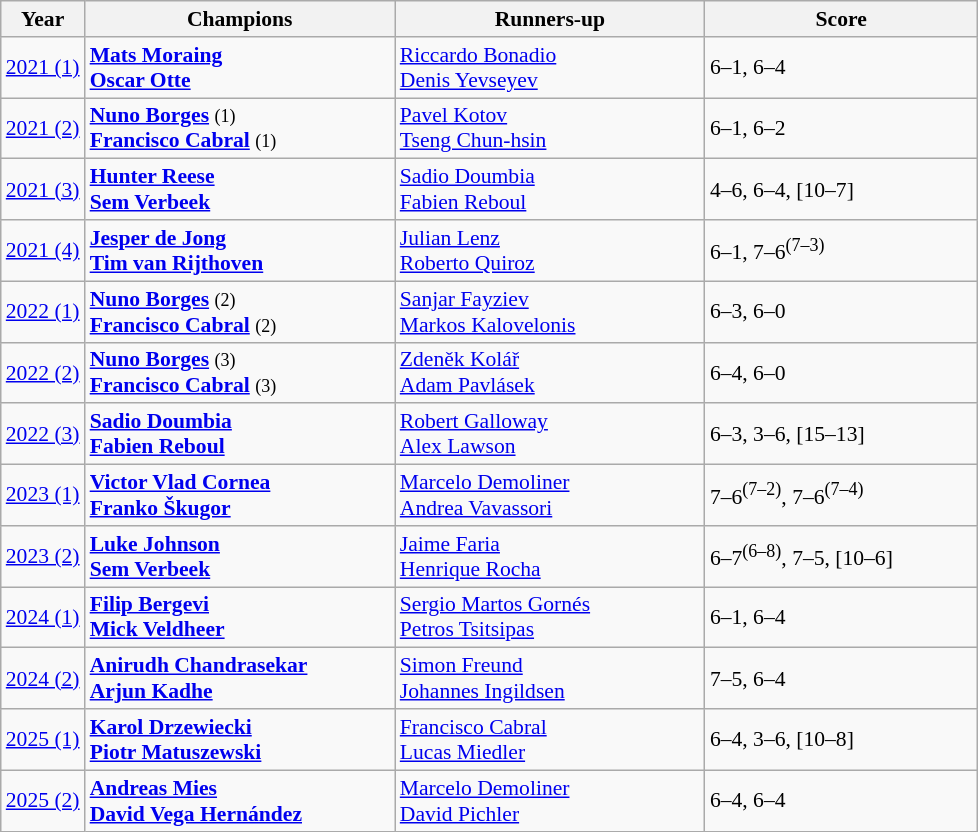<table class="wikitable" style="font-size:90%">
<tr>
<th>Year</th>
<th width="200">Champions</th>
<th width="200">Runners-up</th>
<th width="175">Score</th>
</tr>
<tr>
<td><a href='#'>2021 (1)</a></td>
<td> <strong><a href='#'>Mats Moraing</a></strong><br> <strong><a href='#'>Oscar Otte</a></strong></td>
<td> <a href='#'>Riccardo Bonadio</a><br> <a href='#'>Denis Yevseyev</a></td>
<td>6–1, 6–4</td>
</tr>
<tr>
<td><a href='#'>2021 (2)</a></td>
<td> <strong><a href='#'>Nuno Borges</a></strong> <small>(1)</small><br> <strong><a href='#'>Francisco Cabral</a></strong> <small>(1)</small></td>
<td> <a href='#'>Pavel Kotov</a><br> <a href='#'>Tseng Chun-hsin</a></td>
<td>6–1, 6–2</td>
</tr>
<tr>
<td><a href='#'>2021 (3)</a></td>
<td> <strong><a href='#'>Hunter Reese</a></strong><br> <strong><a href='#'>Sem Verbeek</a></strong></td>
<td> <a href='#'>Sadio Doumbia</a><br> <a href='#'>Fabien Reboul</a></td>
<td>4–6, 6–4, [10–7]</td>
</tr>
<tr>
<td><a href='#'>2021 (4)</a></td>
<td> <strong><a href='#'>Jesper de Jong</a></strong><br> <strong><a href='#'>Tim van Rijthoven</a></strong></td>
<td> <a href='#'>Julian Lenz</a><br> <a href='#'>Roberto Quiroz</a></td>
<td>6–1, 7–6<sup>(7–3)</sup></td>
</tr>
<tr>
<td><a href='#'>2022 (1)</a></td>
<td> <strong><a href='#'>Nuno Borges</a></strong> <small>(2)</small><br> <strong><a href='#'>Francisco Cabral</a></strong> <small>(2)</small></td>
<td> <a href='#'>Sanjar Fayziev</a><br> <a href='#'>Markos Kalovelonis</a></td>
<td>6–3, 6–0</td>
</tr>
<tr>
<td><a href='#'>2022 (2)</a></td>
<td> <strong><a href='#'>Nuno Borges</a></strong> <small>(3)</small><br> <strong><a href='#'>Francisco Cabral</a></strong> <small>(3)</small></td>
<td> <a href='#'>Zdeněk Kolář</a><br> <a href='#'>Adam Pavlásek</a></td>
<td>6–4, 6–0</td>
</tr>
<tr>
<td><a href='#'>2022 (3)</a></td>
<td> <strong><a href='#'>Sadio Doumbia</a></strong><br> <strong><a href='#'>Fabien Reboul</a></strong></td>
<td> <a href='#'>Robert Galloway</a><br> <a href='#'>Alex Lawson</a></td>
<td>6–3, 3–6, [15–13]</td>
</tr>
<tr>
<td><a href='#'>2023 (1)</a></td>
<td> <strong><a href='#'>Victor Vlad Cornea</a></strong><br> <strong><a href='#'>Franko Škugor</a></strong></td>
<td> <a href='#'>Marcelo Demoliner</a><br> <a href='#'>Andrea Vavassori</a></td>
<td>7–6<sup>(7–2)</sup>, 7–6<sup>(7–4)</sup></td>
</tr>
<tr>
<td><a href='#'>2023 (2)</a></td>
<td> <strong><a href='#'>Luke Johnson</a></strong><br> <strong><a href='#'>Sem Verbeek</a></strong></td>
<td> <a href='#'>Jaime Faria</a><br> <a href='#'>Henrique Rocha</a></td>
<td>6–7<sup>(6–8)</sup>, 7–5, [10–6]</td>
</tr>
<tr>
<td><a href='#'>2024 (1)</a></td>
<td> <strong><a href='#'>Filip Bergevi</a></strong><br> <strong><a href='#'>Mick Veldheer</a></strong></td>
<td> <a href='#'>Sergio Martos Gornés</a><br> <a href='#'>Petros Tsitsipas</a></td>
<td>6–1, 6–4</td>
</tr>
<tr>
<td><a href='#'>2024 (2)</a></td>
<td> <strong><a href='#'>Anirudh Chandrasekar</a></strong><br> <strong><a href='#'>Arjun Kadhe</a></strong></td>
<td> <a href='#'>Simon Freund</a><br> <a href='#'>Johannes Ingildsen</a></td>
<td>7–5, 6–4</td>
</tr>
<tr>
<td><a href='#'>2025 (1)</a></td>
<td> <strong><a href='#'>Karol Drzewiecki</a></strong><br> <strong><a href='#'>Piotr Matuszewski</a></strong></td>
<td> <a href='#'>Francisco Cabral</a><br> <a href='#'>Lucas Miedler</a></td>
<td>6–4, 3–6, [10–8]</td>
</tr>
<tr>
<td><a href='#'>2025 (2)</a></td>
<td> <strong><a href='#'>Andreas Mies</a></strong><br> <strong><a href='#'>David Vega Hernández</a></strong></td>
<td> <a href='#'>Marcelo Demoliner</a><br> <a href='#'>David Pichler</a></td>
<td>6–4, 6–4</td>
</tr>
</table>
